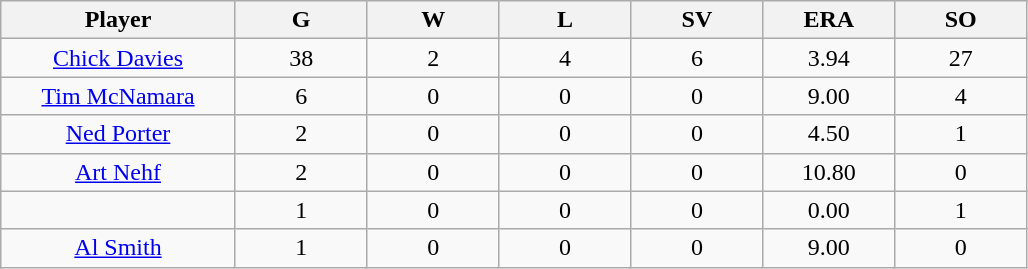<table class="wikitable sortable">
<tr>
<th bgcolor="#DDDDFF" width="16%">Player</th>
<th bgcolor="#DDDDFF" width="9%">G</th>
<th bgcolor="#DDDDFF" width="9%">W</th>
<th bgcolor="#DDDDFF" width="9%">L</th>
<th bgcolor="#DDDDFF" width="9%">SV</th>
<th bgcolor="#DDDDFF" width="9%">ERA</th>
<th bgcolor="#DDDDFF" width="9%">SO</th>
</tr>
<tr align="center">
<td><a href='#'>Chick Davies</a></td>
<td>38</td>
<td>2</td>
<td>4</td>
<td>6</td>
<td>3.94</td>
<td>27</td>
</tr>
<tr align=center>
<td><a href='#'>Tim McNamara</a></td>
<td>6</td>
<td>0</td>
<td>0</td>
<td>0</td>
<td>9.00</td>
<td>4</td>
</tr>
<tr align=center>
<td><a href='#'>Ned Porter</a></td>
<td>2</td>
<td>0</td>
<td>0</td>
<td>0</td>
<td>4.50</td>
<td>1</td>
</tr>
<tr align=center>
<td><a href='#'>Art Nehf</a></td>
<td>2</td>
<td>0</td>
<td>0</td>
<td>0</td>
<td>10.80</td>
<td>0</td>
</tr>
<tr align=center>
<td></td>
<td>1</td>
<td>0</td>
<td>0</td>
<td>0</td>
<td>0.00</td>
<td>1</td>
</tr>
<tr align="center">
<td><a href='#'>Al Smith</a></td>
<td>1</td>
<td>0</td>
<td>0</td>
<td>0</td>
<td>9.00</td>
<td>0</td>
</tr>
</table>
